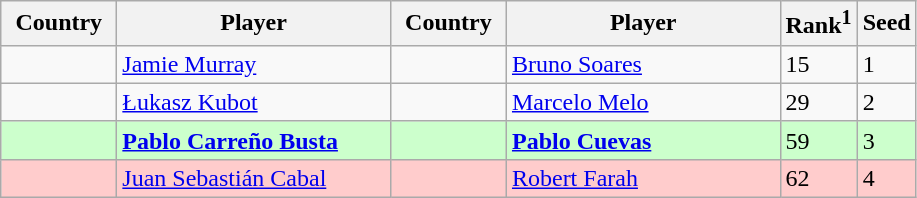<table class="sortable wikitable">
<tr>
<th width="70">Country</th>
<th width="175">Player</th>
<th width="70">Country</th>
<th width="175">Player</th>
<th>Rank<sup>1</sup></th>
<th>Seed</th>
</tr>
<tr>
<td></td>
<td><a href='#'>Jamie Murray</a></td>
<td></td>
<td><a href='#'>Bruno Soares</a></td>
<td>15</td>
<td>1</td>
</tr>
<tr>
<td></td>
<td><a href='#'>Łukasz Kubot</a></td>
<td></td>
<td><a href='#'>Marcelo Melo</a></td>
<td>29</td>
<td>2</td>
</tr>
<tr style="background:#cfc;">
<td></td>
<td><strong><a href='#'>Pablo Carreño Busta</a></strong></td>
<td></td>
<td><strong><a href='#'>Pablo Cuevas</a></strong></td>
<td>59</td>
<td>3</td>
</tr>
<tr style="background:#fcc;">
<td></td>
<td><a href='#'>Juan Sebastián Cabal</a></td>
<td></td>
<td><a href='#'>Robert Farah</a></td>
<td>62</td>
<td>4</td>
</tr>
</table>
